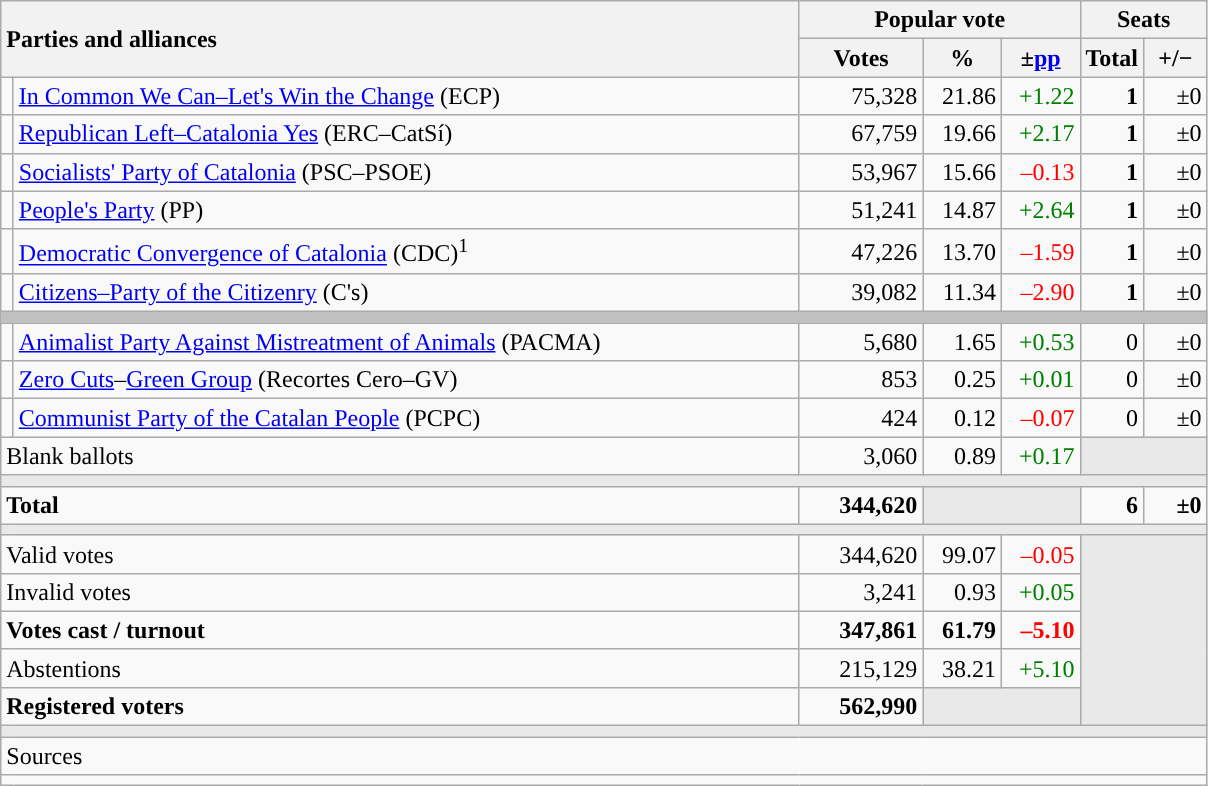<table class="wikitable" style="text-align:right;">
<tr>
<th style="text-align:left;" rowspan="2" colspan="2" width="525">Parties and alliances</th>
<th colspan="3">Popular vote</th>
<th colspan="2">Seats</th>
</tr>
<tr>
<th width="75">Votes</th>
<th width="45">%</th>
<th width="45">±<a href='#'>pp</a></th>
<th width="35">Total</th>
<th width="35">+/−</th>
</tr>
<tr>
<td width="1" style="color:inherit;background:"></td>
<td align="left"><a href='#'>In Common We Can–Let's Win the Change</a> (ECP)</td>
<td>75,328</td>
<td>21.86</td>
<td style="color:green;">+1.22</td>
<td><strong>1</strong></td>
<td>±0</td>
</tr>
<tr>
<td style="color:inherit;background:"></td>
<td align="left"><a href='#'>Republican Left–Catalonia Yes</a> (ERC–CatSí)</td>
<td>67,759</td>
<td>19.66</td>
<td style="color:green;">+2.17</td>
<td><strong>1</strong></td>
<td>±0</td>
</tr>
<tr>
<td style="color:inherit;background:"></td>
<td align="left"><a href='#'>Socialists' Party of Catalonia</a> (PSC–PSOE)</td>
<td>53,967</td>
<td>15.66</td>
<td style="color:red;">–0.13</td>
<td><strong>1</strong></td>
<td>±0</td>
</tr>
<tr>
<td style="color:inherit;background:"></td>
<td align="left"><a href='#'>People's Party</a> (PP)</td>
<td>51,241</td>
<td>14.87</td>
<td style="color:green;">+2.64</td>
<td><strong>1</strong></td>
<td>±0</td>
</tr>
<tr>
<td style="color:inherit;background:"></td>
<td align="left"><a href='#'>Democratic Convergence of Catalonia</a> (CDC)<sup>1</sup></td>
<td>47,226</td>
<td>13.70</td>
<td style="color:red;">–1.59</td>
<td><strong>1</strong></td>
<td>±0</td>
</tr>
<tr>
<td style="color:inherit;background:"></td>
<td align="left"><a href='#'>Citizens–Party of the Citizenry</a> (C's)</td>
<td>39,082</td>
<td>11.34</td>
<td style="color:red;">–2.90</td>
<td><strong>1</strong></td>
<td>±0</td>
</tr>
<tr>
<td colspan="7" bgcolor="#C0C0C0"></td>
</tr>
<tr>
<td style="color:inherit;background:"></td>
<td align="left"><a href='#'>Animalist Party Against Mistreatment of Animals</a> (PACMA)</td>
<td>5,680</td>
<td>1.65</td>
<td style="color:green;">+0.53</td>
<td>0</td>
<td>±0</td>
</tr>
<tr>
<td style="color:inherit;background:"></td>
<td align="left"><a href='#'>Zero Cuts</a>–<a href='#'>Green Group</a> (Recortes Cero–GV)</td>
<td>853</td>
<td>0.25</td>
<td style="color:green;">+0.01</td>
<td>0</td>
<td>±0</td>
</tr>
<tr>
<td style="color:inherit;background:"></td>
<td align="left"><a href='#'>Communist Party of the Catalan People</a> (PCPC)</td>
<td>424</td>
<td>0.12</td>
<td style="color:red;">–0.07</td>
<td>0</td>
<td>±0</td>
</tr>
<tr>
<td align="left" colspan="2">Blank ballots</td>
<td>3,060</td>
<td>0.89</td>
<td style="color:green;">+0.17</td>
<td bgcolor="#E9E9E9" colspan="2"></td>
</tr>
<tr>
<td colspan="7" bgcolor="#E9E9E9"></td>
</tr>
<tr style="font-weight:bold;">
<td align="left" colspan="2">Total</td>
<td>344,620</td>
<td bgcolor="#E9E9E9" colspan="2"></td>
<td>6</td>
<td>±0</td>
</tr>
<tr>
<td colspan="7" bgcolor="#E9E9E9"></td>
</tr>
<tr>
<td align="left" colspan="2">Valid votes</td>
<td>344,620</td>
<td>99.07</td>
<td style="color:red;">–0.05</td>
<td bgcolor="#E9E9E9" colspan="2" rowspan="5"></td>
</tr>
<tr>
<td align="left" colspan="2">Invalid votes</td>
<td>3,241</td>
<td>0.93</td>
<td style="color:green;">+0.05</td>
</tr>
<tr style="font-weight:bold;">
<td align="left" colspan="2">Votes cast / turnout</td>
<td>347,861</td>
<td>61.79</td>
<td style="color:red;">–5.10</td>
</tr>
<tr>
<td align="left" colspan="2">Abstentions</td>
<td>215,129</td>
<td>38.21</td>
<td style="color:green;">+5.10</td>
</tr>
<tr style="font-weight:bold;">
<td align="left" colspan="2">Registered voters</td>
<td>562,990</td>
<td bgcolor="#E9E9E9" colspan="2"></td>
</tr>
<tr>
<td colspan="7" bgcolor="#E9E9E9"></td>
</tr>
<tr>
<td align="left" colspan="7">Sources</td>
</tr>
<tr>
<td colspan="7" style="text-align:left; max-width:790px;"></td>
</tr>
</table>
